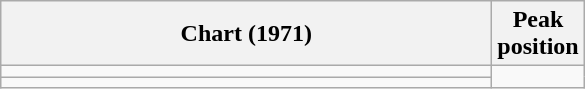<table class="wikitable sortable">
<tr>
<th style="width:20em;">Chart (1971)</th>
<th>Peak<br>position</th>
</tr>
<tr>
<td></td>
</tr>
<tr>
<td></td>
</tr>
</table>
